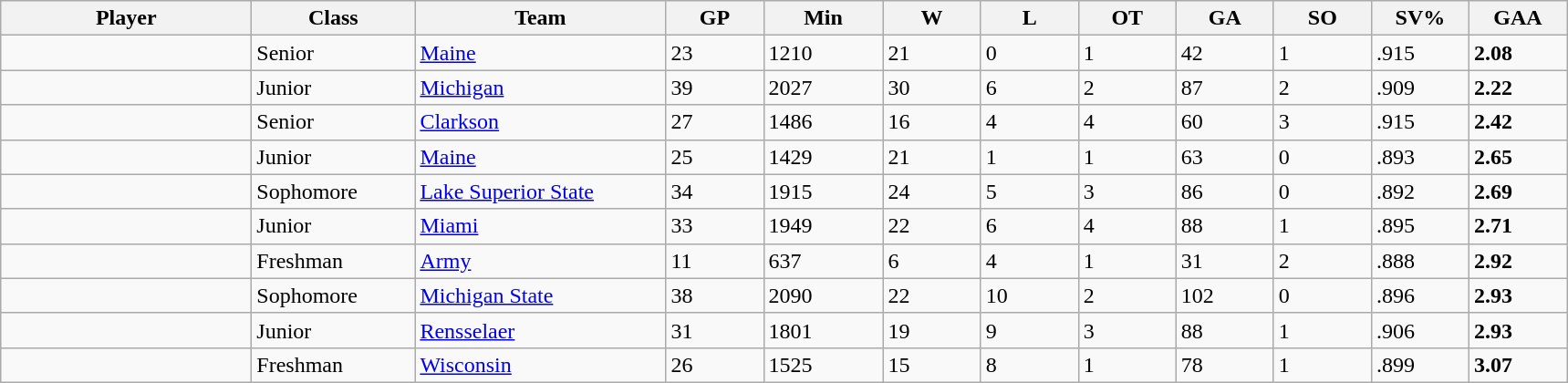<table class="wikitable sortable">
<tr>
<th style="width: 11em;">Player</th>
<th style="width: 7em;">Class</th>
<th style="width: 11em;">Team</th>
<th style="width: 4em;">GP</th>
<th style="width: 5em;">Min</th>
<th style="width: 4em;">W</th>
<th style="width: 4em;">L</th>
<th style="width: 4em;">OT</th>
<th style="width: 4em;">GA</th>
<th style="width: 4em;">SO</th>
<th style="width: 4em;">SV%</th>
<th style="width: 4em;">GAA</th>
</tr>
<tr>
<td></td>
<td>Senior</td>
<td><a href='#'>Maine</a></td>
<td>23</td>
<td>1210</td>
<td>21</td>
<td>0</td>
<td>1</td>
<td>42</td>
<td>1</td>
<td>.915</td>
<td><strong>2.08</strong></td>
</tr>
<tr>
<td></td>
<td>Junior</td>
<td><a href='#'>Michigan</a></td>
<td>39</td>
<td>2027</td>
<td>30</td>
<td>6</td>
<td>2</td>
<td>87</td>
<td>2</td>
<td>.909</td>
<td><strong>2.22</strong></td>
</tr>
<tr>
<td></td>
<td>Senior</td>
<td><a href='#'>Clarkson</a></td>
<td>27</td>
<td>1486</td>
<td>16</td>
<td>4</td>
<td>4</td>
<td>60</td>
<td>3</td>
<td>.915</td>
<td><strong>2.42</strong></td>
</tr>
<tr>
<td></td>
<td>Junior</td>
<td><a href='#'>Maine</a></td>
<td>25</td>
<td>1429</td>
<td>21</td>
<td>1</td>
<td>1</td>
<td>63</td>
<td>0</td>
<td>.893</td>
<td><strong>2.65</strong></td>
</tr>
<tr>
<td></td>
<td>Sophomore</td>
<td><a href='#'>Lake Superior State</a></td>
<td>34</td>
<td>1915</td>
<td>24</td>
<td>5</td>
<td>3</td>
<td>86</td>
<td>0</td>
<td>.892</td>
<td><strong>2.69</strong></td>
</tr>
<tr>
<td></td>
<td>Junior</td>
<td><a href='#'>Miami</a></td>
<td>33</td>
<td>1949</td>
<td>22</td>
<td>6</td>
<td>4</td>
<td>88</td>
<td>1</td>
<td>.895</td>
<td><strong>2.71</strong></td>
</tr>
<tr>
<td></td>
<td>Freshman</td>
<td><a href='#'>Army</a></td>
<td>11</td>
<td>637</td>
<td>6</td>
<td>4</td>
<td>1</td>
<td>31</td>
<td>2</td>
<td>.888</td>
<td><strong>2.92</strong></td>
</tr>
<tr>
<td></td>
<td>Sophomore</td>
<td><a href='#'>Michigan State</a></td>
<td>38</td>
<td>2090</td>
<td>22</td>
<td>10</td>
<td>2</td>
<td>102</td>
<td>0</td>
<td>.896</td>
<td><strong>2.93</strong></td>
</tr>
<tr>
<td></td>
<td>Junior</td>
<td><a href='#'>Rensselaer</a></td>
<td>31</td>
<td>1801</td>
<td>19</td>
<td>9</td>
<td>3</td>
<td>88</td>
<td>1</td>
<td>.906</td>
<td><strong>2.93</strong></td>
</tr>
<tr>
<td></td>
<td>Freshman</td>
<td><a href='#'>Wisconsin</a></td>
<td>26</td>
<td>1525</td>
<td>15</td>
<td>8</td>
<td>1</td>
<td>78</td>
<td>1</td>
<td>.899</td>
<td><strong>3.07</strong></td>
</tr>
</table>
